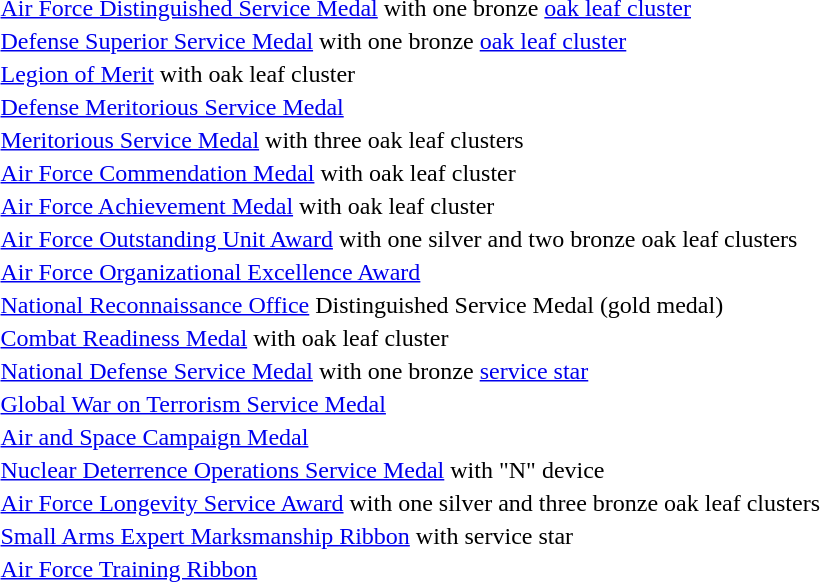<table>
<tr>
<td></td>
<td><a href='#'>Air Force Distinguished Service Medal</a> with one bronze <a href='#'>oak leaf cluster</a></td>
</tr>
<tr>
<td></td>
<td><a href='#'>Defense Superior Service Medal</a> with one bronze <a href='#'>oak leaf cluster</a></td>
</tr>
<tr>
<td></td>
<td><a href='#'>Legion of Merit</a> with oak leaf cluster</td>
</tr>
<tr>
<td></td>
<td><a href='#'>Defense Meritorious Service Medal</a></td>
</tr>
<tr>
<td><span></span><span></span><span></span></td>
<td><a href='#'>Meritorious Service Medal</a> with three oak leaf clusters</td>
</tr>
<tr>
<td></td>
<td><a href='#'>Air Force Commendation Medal</a> with oak leaf cluster</td>
</tr>
<tr>
<td></td>
<td><a href='#'>Air Force Achievement Medal</a> with oak leaf cluster</td>
</tr>
<tr>
<td><span></span><span></span><span></span></td>
<td><a href='#'>Air Force Outstanding Unit Award</a> with one silver and two bronze oak leaf clusters</td>
</tr>
<tr>
<td></td>
<td><a href='#'>Air Force Organizational Excellence Award</a></td>
</tr>
<tr>
<td></td>
<td><a href='#'>National Reconnaissance Office</a> Distinguished Service Medal (gold medal)</td>
</tr>
<tr>
<td></td>
<td><a href='#'>Combat Readiness Medal</a> with oak leaf cluster</td>
</tr>
<tr>
<td></td>
<td><a href='#'>National Defense Service Medal</a> with one bronze <a href='#'>service star</a></td>
</tr>
<tr>
<td></td>
<td><a href='#'>Global War on Terrorism Service Medal</a></td>
</tr>
<tr>
<td></td>
<td><a href='#'>Air and Space Campaign Medal</a></td>
</tr>
<tr>
<td><span></span></td>
<td><a href='#'>Nuclear Deterrence Operations Service Medal</a> with "N" device</td>
</tr>
<tr>
<td><span></span><span></span><span></span><span></span></td>
<td><a href='#'>Air Force Longevity Service Award</a> with one silver and three bronze oak leaf clusters</td>
</tr>
<tr>
<td></td>
<td><a href='#'>Small Arms Expert Marksmanship Ribbon</a> with service star</td>
</tr>
<tr>
<td></td>
<td><a href='#'>Air Force Training Ribbon</a></td>
</tr>
</table>
